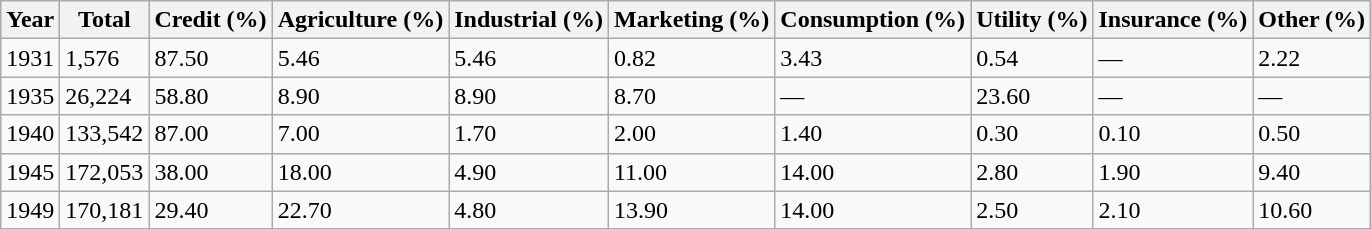<table class="wikitable">
<tr>
<th>Year</th>
<th>Total</th>
<th>Credit (%)</th>
<th>Agriculture (%)</th>
<th>Industrial (%)</th>
<th>Marketing (%)</th>
<th>Consumption (%)</th>
<th>Utility (%)</th>
<th>Insurance (%)</th>
<th>Other (%)</th>
</tr>
<tr>
<td>1931</td>
<td>1,576</td>
<td>87.50</td>
<td>5.46</td>
<td>5.46</td>
<td>0.82</td>
<td>3.43</td>
<td>0.54</td>
<td>—</td>
<td>2.22</td>
</tr>
<tr>
<td>1935</td>
<td>26,224</td>
<td>58.80</td>
<td>8.90</td>
<td>8.90</td>
<td>8.70</td>
<td>—</td>
<td>23.60</td>
<td>—</td>
<td>—</td>
</tr>
<tr>
<td>1940</td>
<td>133,542</td>
<td>87.00</td>
<td>7.00</td>
<td>1.70</td>
<td>2.00</td>
<td>1.40</td>
<td>0.30</td>
<td>0.10</td>
<td>0.50</td>
</tr>
<tr>
<td>1945</td>
<td>172,053</td>
<td>38.00</td>
<td>18.00</td>
<td>4.90</td>
<td>11.00</td>
<td>14.00</td>
<td>2.80</td>
<td>1.90</td>
<td>9.40</td>
</tr>
<tr>
<td>1949</td>
<td>170,181</td>
<td>29.40</td>
<td>22.70</td>
<td>4.80</td>
<td>13.90</td>
<td>14.00</td>
<td>2.50</td>
<td>2.10</td>
<td>10.60</td>
</tr>
</table>
